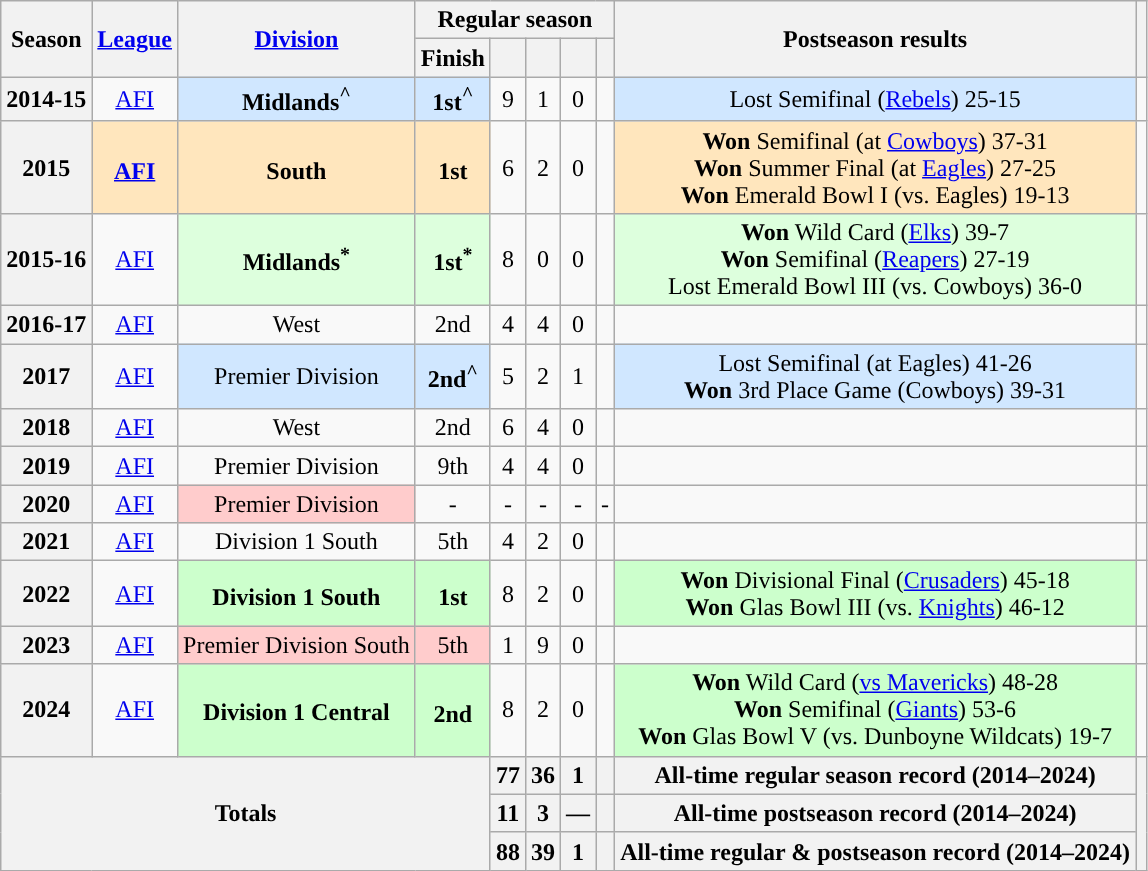<table class="wikitable sortable" style="text-align:center">
<tr>
<th rowspan="2" scope="col">Season</th>
<th rowspan="2" scope="col"><a href='#'>League</a></th>
<th rowspan="2" scope="col"><a href='#'>Division</a></th>
<th colspan="5">Regular season</th>
<th rowspan="2" scope="col" class="unsortable">Postseason results</th>
<th rowspan="2" scope="col" class="unsortable"></th>
</tr>
<tr>
<th>Finish</th>
<th scope="col"></th>
<th scope="col"></th>
<th scope="col"></th>
<th scope="col"></th>
</tr>
<tr>
<th>2014-15</th>
<td><a href='#'>AFI</a></td>
<td style="background:#D0E7FF"><strong>Midlands<sup>^</sup></strong></td>
<td style="background:#D0E7FF"><strong>1st<sup>^</sup></strong></td>
<td>9</td>
<td>1</td>
<td>0</td>
<td></td>
<td style="background:#D0E7FF">Lost Semifinal (<a href='#'>Rebels</a>) 25-15</td>
<td></td>
</tr>
<tr>
<th>2015</th>
<td style="background-color: #FFE6BD"><strong><a href='#'>AFI</a><sup></sup></strong></td>
<td style="background-color: #FFE6BD"><strong>South<sup></sup></strong></td>
<td style="background-color: #FFE6BD"><strong>1st<sup></sup></strong></td>
<td>6</td>
<td>2</td>
<td>0</td>
<td></td>
<td style="background-color: #FFE6BD"><strong>Won</strong> Semifinal (at <a href='#'>Cowboys</a>) 37-31<br><strong>Won</strong> Summer Final (at <a href='#'>Eagles</a>) 27-25<br><strong>Won</strong> Emerald Bowl I (vs. Eagles) 19-13</td>
<td></td>
</tr>
<tr>
<th>2015-16</th>
<td><a href='#'>AFI</a></td>
<td style="background: #DDFFDD"><strong>Midlands<sup>*</sup></strong></td>
<td style="background: #DDFFDD"><strong>1st<sup>*</sup></strong></td>
<td>8</td>
<td>0</td>
<td>0</td>
<td></td>
<td style="background: #DDFFDD"><strong>Won</strong> Wild Card (<a href='#'>Elks</a>) 39-7<br><strong>Won</strong> Semifinal (<a href='#'>Reapers</a>) 27-19<br>Lost Emerald Bowl III (vs. Cowboys) 36-0</td>
<td></td>
</tr>
<tr>
<th>2016-17</th>
<td><a href='#'>AFI</a></td>
<td>West</td>
<td>2nd</td>
<td>4</td>
<td>4</td>
<td>0</td>
<td></td>
<td></td>
<td></td>
</tr>
<tr>
<th>2017</th>
<td><a href='#'>AFI</a></td>
<td style="background:#D0E7FF">Premier Division</td>
<td style="background:#D0E7FF"><strong>2nd<sup>^</sup></strong></td>
<td>5</td>
<td>2</td>
<td>1</td>
<td></td>
<td style="background:#D0E7FF">Lost Semifinal (at Eagles) 41-26<br><strong>Won</strong> 3rd Place Game (Cowboys) 39-31</td>
<td></td>
</tr>
<tr>
<th>2018</th>
<td><a href='#'>AFI</a></td>
<td>West</td>
<td>2nd</td>
<td>6</td>
<td>4</td>
<td>0</td>
<td></td>
<td></td>
<td></td>
</tr>
<tr>
<th>2019</th>
<td><a href='#'>AFI</a></td>
<td>Premier Division</td>
<td>9th</td>
<td>4</td>
<td>4</td>
<td>0</td>
<td></td>
<td></td>
<td></td>
</tr>
<tr>
<th>2020</th>
<td><a href='#'>AFI</a></td>
<td style="background:#FFCCCC">Premier Division</td>
<td>-</td>
<td>-</td>
<td>-</td>
<td>-</td>
<td>-</td>
<td></td>
<td> </td>
</tr>
<tr>
<th>2021</th>
<td><a href='#'>AFI</a></td>
<td>Division 1 South</td>
<td>5th</td>
<td>4</td>
<td>2</td>
<td>0</td>
<td></td>
<td></td>
<td></td>
</tr>
<tr>
<th>2022</th>
<td><a href='#'>AFI</a></td>
<td style="background:#cfc"><strong>Division 1 South<sup></sup></strong></td>
<td style="background:#cfc"><strong>1st<sup></sup></strong></td>
<td>8</td>
<td>2</td>
<td>0</td>
<td></td>
<td style="background:#cfc"><strong>Won</strong> Divisional Final (<a href='#'>Crusaders</a>) 45-18<br><strong>Won</strong> Glas Bowl III (vs. <a href='#'>Knights</a>) 46-12</td>
<td></td>
</tr>
<tr>
<th>2023</th>
<td><a href='#'>AFI</a></td>
<td style="background:#FFCCCC">Premier Division South</td>
<td style="background:#FFCCCC">5th</td>
<td>1</td>
<td>9</td>
<td>0</td>
<td></td>
<td></td>
<td></td>
</tr>
<tr>
<th>2024</th>
<td><a href='#'>AFI</a></td>
<td style="background:#cfc"><strong>Division 1 Central</strong><sup></sup></td>
<td style="background:#cfc"><strong>2nd<sup></sup></strong></td>
<td>8</td>
<td>2</td>
<td>0</td>
<td></td>
<td style="background:#cfc"><strong>Won</strong> Wild Card (<a href='#'>vs Mavericks</a>) 48-28<br><strong>Won</strong> Semifinal (<a href='#'>Giants</a>) 53-6<br><strong>Won</strong> Glas Bowl V (vs. Dunboyne Wildcats) 19-7</td>
<td></td>
</tr>
<tr class="sortbottom">
<th colspan="4" rowspan="3" scope="rowgroup">Totals</th>
<th>77</th>
<th>36</th>
<th>1</th>
<th></th>
<th>All-time regular season record (2014–2024)</th>
<th rowspan="3"></th>
</tr>
<tr class="sortbottom">
<th>11</th>
<th>3</th>
<th>—</th>
<th></th>
<th>All-time postseason record (2014–2024)</th>
</tr>
<tr class="sortbottom">
<th>88</th>
<th>39</th>
<th>1</th>
<th></th>
<th>All-time regular & postseason record (2014–2024)</th>
</tr>
</table>
